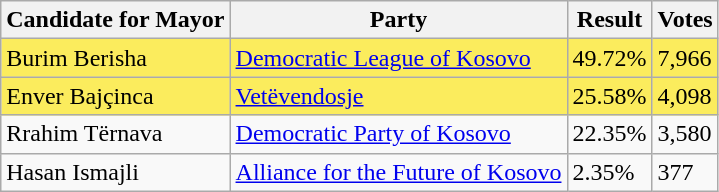<table class=wikitable>
<tr>
<th>Candidate for Mayor</th>
<th>Party</th>
<th>Result</th>
<th>Votes</th>
</tr>
<tr>
<td style="background:#FBEC5D;">Burim Berisha</td>
<td style="background:#FBEC5D;"><a href='#'>Democratic League of Kosovo</a></td>
<td style="background:#FBEC5D;">49.72%</td>
<td style="background:#FBEC5D;">7,966</td>
</tr>
<tr>
<td style="background:#FBEC5D;">Enver Bajçinca</td>
<td style="background:#FBEC5D;"><a href='#'>Vetëvendosje</a></td>
<td style="background:#FBEC5D;">25.58%</td>
<td style="background:#FBEC5D;">4,098</td>
</tr>
<tr>
<td>Rrahim Tërnava</td>
<td><a href='#'>Democratic Party of Kosovo</a></td>
<td>22.35%</td>
<td>3,580</td>
</tr>
<tr>
<td>Hasan Ismajli</td>
<td><a href='#'>Alliance for the Future of Kosovo</a></td>
<td>2.35%</td>
<td>377</td>
</tr>
</table>
